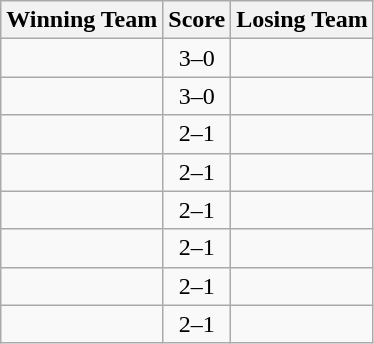<table class=wikitable style="border:1px solid #AAAAAA;">
<tr>
<th>Winning Team</th>
<th>Score</th>
<th>Losing Team</th>
</tr>
<tr>
<td><strong></strong></td>
<td align="center">3–0</td>
<td></td>
</tr>
<tr>
<td><strong></strong></td>
<td align="center">3–0</td>
<td></td>
</tr>
<tr>
<td><strong></strong></td>
<td align="center">2–1</td>
<td></td>
</tr>
<tr>
<td><strong></strong></td>
<td align="center">2–1</td>
<td></td>
</tr>
<tr>
<td><strong></strong></td>
<td align="center">2–1</td>
<td></td>
</tr>
<tr>
<td><strong></strong></td>
<td align="center">2–1</td>
<td></td>
</tr>
<tr>
<td><strong></strong></td>
<td align="center">2–1</td>
<td></td>
</tr>
<tr>
<td><strong></strong></td>
<td align="center">2–1</td>
<td></td>
</tr>
</table>
